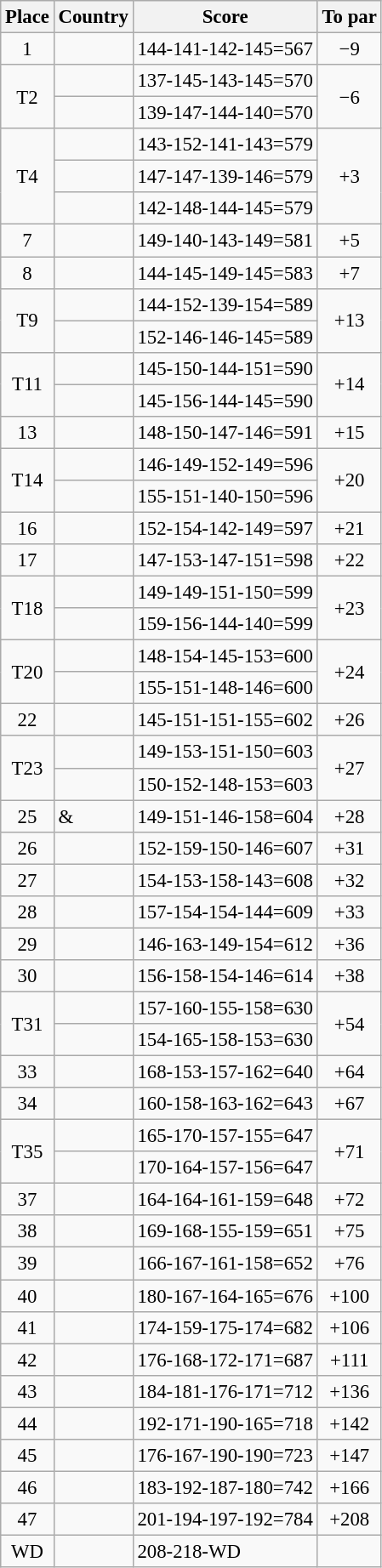<table class="wikitable" style="font-size:95%;">
<tr>
<th>Place</th>
<th>Country</th>
<th>Score</th>
<th>To par</th>
</tr>
<tr>
<td align=center>1</td>
<td></td>
<td>144-141-142-145=567</td>
<td align=center>−9</td>
</tr>
<tr>
<td rowspan=2 align=center>T2</td>
<td></td>
<td>137-145-143-145=570</td>
<td rowspan=2 align=center>−6</td>
</tr>
<tr>
<td></td>
<td>139-147-144-140=570</td>
</tr>
<tr>
<td rowspan=3 align=center>T4</td>
<td></td>
<td>143-152-141-143=579</td>
<td rowspan=3 align=center>+3</td>
</tr>
<tr>
<td></td>
<td>147-147-139-146=579</td>
</tr>
<tr>
<td></td>
<td>142-148-144-145=579</td>
</tr>
<tr>
<td align=center>7</td>
<td></td>
<td>149-140-143-149=581</td>
<td align=center>+5</td>
</tr>
<tr>
<td align=center>8</td>
<td></td>
<td>144-145-149-145=583</td>
<td align=center>+7</td>
</tr>
<tr>
<td rowspan=2 align=center>T9</td>
<td></td>
<td>144-152-139-154=589</td>
<td rowspan=2 align=center>+13</td>
</tr>
<tr>
<td></td>
<td>152-146-146-145=589</td>
</tr>
<tr>
<td rowspan=2 align=center>T11</td>
<td></td>
<td>145-150-144-151=590</td>
<td rowspan=2 align=center>+14</td>
</tr>
<tr>
<td></td>
<td>145-156-144-145=590</td>
</tr>
<tr>
<td align=center>13</td>
<td></td>
<td>148-150-147-146=591</td>
<td align=center>+15</td>
</tr>
<tr>
<td rowspan=2 align=center>T14</td>
<td></td>
<td>146-149-152-149=596</td>
<td rowspan=2 align=center>+20</td>
</tr>
<tr>
<td></td>
<td>155-151-140-150=596</td>
</tr>
<tr>
<td align=center>16</td>
<td></td>
<td>152-154-142-149=597</td>
<td align=center>+21</td>
</tr>
<tr>
<td align=center>17</td>
<td></td>
<td>147-153-147-151=598</td>
<td align=center>+22</td>
</tr>
<tr>
<td rowspan=2 align=center>T18</td>
<td></td>
<td>149-149-151-150=599</td>
<td rowspan=2 align=center>+23</td>
</tr>
<tr>
<td></td>
<td>159-156-144-140=599</td>
</tr>
<tr>
<td rowspan=2 align=center>T20</td>
<td></td>
<td>148-154-145-153=600</td>
<td rowspan=2 align=center>+24</td>
</tr>
<tr>
<td></td>
<td>155-151-148-146=600</td>
</tr>
<tr>
<td align=center>22</td>
<td></td>
<td>145-151-151-155=602</td>
<td align=center>+26</td>
</tr>
<tr>
<td rowspan=2 align=center>T23</td>
<td></td>
<td>149-153-151-150=603</td>
<td rowspan=2 align=center>+27</td>
</tr>
<tr>
<td></td>
<td>150-152-148-153=603</td>
</tr>
<tr>
<td align=center>25</td>
<td> &<br></td>
<td>149-151-146-158=604</td>
<td align=center>+28</td>
</tr>
<tr>
<td align=center>26</td>
<td></td>
<td>152-159-150-146=607</td>
<td align=center>+31</td>
</tr>
<tr>
<td align=center>27</td>
<td></td>
<td>154-153-158-143=608</td>
<td align=center>+32</td>
</tr>
<tr>
<td align=center>28</td>
<td></td>
<td>157-154-154-144=609</td>
<td align=center>+33</td>
</tr>
<tr>
<td align=center>29</td>
<td></td>
<td>146-163-149-154=612</td>
<td align=center>+36</td>
</tr>
<tr>
<td align=center>30</td>
<td></td>
<td>156-158-154-146=614</td>
<td align=center>+38</td>
</tr>
<tr>
<td rowspan=2 align=center>T31</td>
<td></td>
<td>157-160-155-158=630</td>
<td rowspan=2 align=center>+54</td>
</tr>
<tr>
<td></td>
<td>154-165-158-153=630</td>
</tr>
<tr>
<td align=center>33</td>
<td></td>
<td>168-153-157-162=640</td>
<td align=center>+64</td>
</tr>
<tr>
<td align=center>34</td>
<td></td>
<td>160-158-163-162=643</td>
<td align=center>+67</td>
</tr>
<tr>
<td rowspan=2 align=center>T35</td>
<td></td>
<td>165-170-157-155=647</td>
<td rowspan=2 align=center>+71</td>
</tr>
<tr>
<td></td>
<td>170-164-157-156=647</td>
</tr>
<tr>
<td align=center>37</td>
<td></td>
<td>164-164-161-159=648</td>
<td align=center>+72</td>
</tr>
<tr>
<td align=center>38</td>
<td></td>
<td>169-168-155-159=651</td>
<td align=center>+75</td>
</tr>
<tr>
<td align=center>39</td>
<td></td>
<td>166-167-161-158=652</td>
<td align=center>+76</td>
</tr>
<tr>
<td align=center>40</td>
<td></td>
<td>180-167-164-165=676</td>
<td align=center>+100</td>
</tr>
<tr>
<td align=center>41</td>
<td></td>
<td>174-159-175-174=682</td>
<td align=center>+106</td>
</tr>
<tr>
<td align=center>42</td>
<td></td>
<td>176-168-172-171=687</td>
<td align=center>+111</td>
</tr>
<tr>
<td align=center>43</td>
<td></td>
<td>184-181-176-171=712</td>
<td align=center>+136</td>
</tr>
<tr>
<td align=center>44</td>
<td></td>
<td>192-171-190-165=718</td>
<td align=center>+142</td>
</tr>
<tr>
<td align=center>45</td>
<td></td>
<td>176-167-190-190=723</td>
<td align=center>+147</td>
</tr>
<tr>
<td align=center>46</td>
<td></td>
<td>183-192-187-180=742</td>
<td align=center>+166</td>
</tr>
<tr>
<td align=center>47</td>
<td></td>
<td>201-194-197-192=784</td>
<td align=center>+208</td>
</tr>
<tr>
<td align=center>WD</td>
<td></td>
<td>208-218-WD</td>
<td></td>
</tr>
</table>
